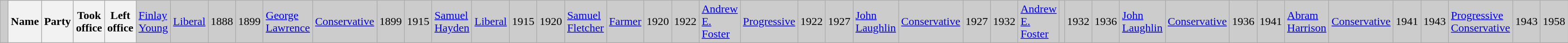<table class="wikitable">
<tr bgcolor="CCCCCC">
<td> </td>
<th width="30%"><strong>Name </strong></th>
<th width="30%"><strong>Party</strong></th>
<th width="20%"><strong>Took office</strong></th>
<th width="20%"><strong>Left office</strong><br></th>
<td><a href='#'>Finlay Young</a><br></td>
<td><a href='#'>Liberal</a></td>
<td>1888</td>
<td>1899<br></td>
<td><a href='#'>George Lawrence</a><br></td>
<td><a href='#'>Conservative</a></td>
<td>1899</td>
<td>1915<br></td>
<td><a href='#'>Samuel Hayden</a><br></td>
<td><a href='#'>Liberal</a></td>
<td>1915</td>
<td>1920<br></td>
<td><a href='#'>Samuel Fletcher</a><br></td>
<td><a href='#'>Farmer</a></td>
<td>1920</td>
<td>1922<br></td>
<td><a href='#'>Andrew E. Foster</a><br></td>
<td><a href='#'>Progressive</a></td>
<td>1922</td>
<td>1927<br></td>
<td><a href='#'>John Laughlin</a><br></td>
<td><a href='#'>Conservative</a></td>
<td>1927</td>
<td>1932<br></td>
<td><a href='#'>Andrew E. Foster</a><br></td>
<td></td>
<td>1932</td>
<td>1936<br></td>
<td><a href='#'>John Laughlin</a><br></td>
<td><a href='#'>Conservative</a></td>
<td>1936</td>
<td>1941<br></td>
<td rowspan="2"><a href='#'>Abram Harrison</a><br></td>
<td><a href='#'>Conservative</a></td>
<td>1941</td>
<td>1943<br></td>
<td><a href='#'>Progressive Conservative</a></td>
<td>1943</td>
<td>1958</td>
</tr>
</table>
